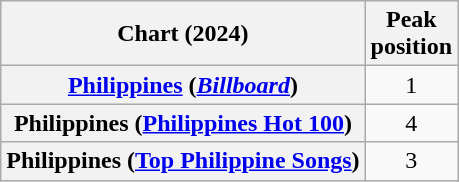<table class="wikitable sortable plainrowheaders" style="text-align:center">
<tr>
<th scope="col">Chart (2024)</th>
<th scope="col">Peak<br>position</th>
</tr>
<tr>
<th scope="row"><a href='#'>Philippines</a> (<a href='#'><em>Billboard</em></a>)</th>
<td>1</td>
</tr>
<tr>
<th scope="row">Philippines (<a href='#'>Philippines Hot 100</a>)</th>
<td>4</td>
</tr>
<tr>
<th scope="row">Philippines (<a href='#'>Top Philippine Songs</a>)</th>
<td>3</td>
</tr>
</table>
